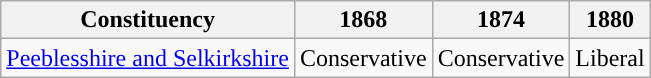<table class="wikitable">
<tr>
<th>Constituency</th>
<th>1868</th>
<th>1874</th>
<th>1880</th>
</tr>
<tr>
<td><a href='#'>Peeblesshire and Selkirkshire</a></td>
<td>Conservative</td>
<td>Conservative</td>
<td>Liberal</td>
</tr>
</table>
